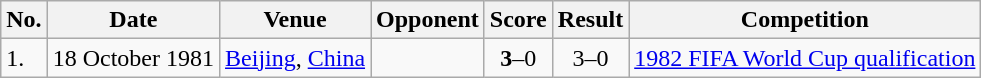<table class="wikitable">
<tr>
<th>No.</th>
<th>Date</th>
<th>Venue</th>
<th>Opponent</th>
<th>Score</th>
<th>Result</th>
<th>Competition</th>
</tr>
<tr>
<td>1.</td>
<td>18 October 1981</td>
<td><a href='#'>Beijing</a>, <a href='#'>China</a></td>
<td></td>
<td align=center><strong>3</strong>–0</td>
<td align=center>3–0</td>
<td><a href='#'>1982 FIFA World Cup qualification</a></td>
</tr>
</table>
